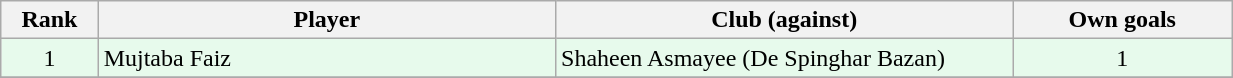<table class="wikitable sortable" style="text-align:center; width:65%;">
<tr>
<th style="width: 4%;">Rank</th>
<th style="width:23%;">Player</th>
<th style="width:23%;">Club (against)</th>
<th style="width:11%;">Own goals</th>
</tr>
<tr bgcolor="#E7FAEC">
<td>1</td>
<td style="text-align:left;">Mujtaba Faiz</td>
<td style="text-align:left;">Shaheen Asmayee (De Spinghar Bazan)</td>
<td>1</td>
</tr>
<tr>
</tr>
</table>
